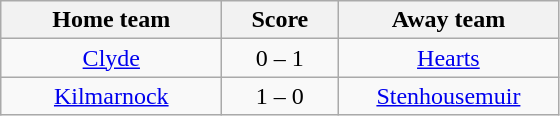<table class="wikitable" style="text-align: center">
<tr>
<th width=140>Home team</th>
<th width=70>Score</th>
<th width=140>Away team</th>
</tr>
<tr>
<td><a href='#'>Clyde</a></td>
<td>0 – 1</td>
<td><a href='#'>Hearts</a></td>
</tr>
<tr>
<td><a href='#'>Kilmarnock</a></td>
<td>1 – 0</td>
<td><a href='#'>Stenhousemuir</a></td>
</tr>
</table>
